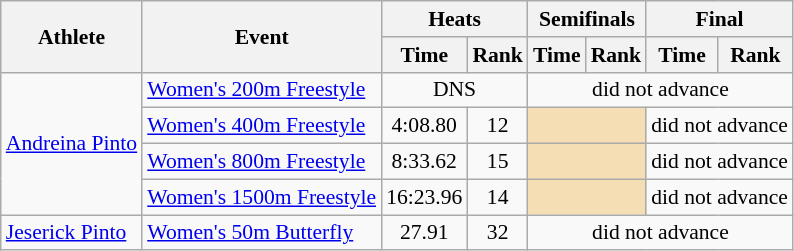<table class=wikitable style="font-size:90%">
<tr>
<th rowspan="2">Athlete</th>
<th rowspan="2">Event</th>
<th colspan="2">Heats</th>
<th colspan="2">Semifinals</th>
<th colspan="2">Final</th>
</tr>
<tr>
<th>Time</th>
<th>Rank</th>
<th>Time</th>
<th>Rank</th>
<th>Time</th>
<th>Rank</th>
</tr>
<tr>
<td rowspan="4"><a href='#'>Andreina Pinto</a></td>
<td><a href='#'>Women's 200m Freestyle</a></td>
<td align=center colspan=2>DNS</td>
<td align=center colspan=4>did not advance</td>
</tr>
<tr>
<td><a href='#'>Women's 400m Freestyle</a></td>
<td align=center>4:08.80</td>
<td align=center>12</td>
<td colspan= 2 bgcolor="wheat"></td>
<td align=center colspan=2>did not advance</td>
</tr>
<tr>
<td><a href='#'>Women's 800m Freestyle</a></td>
<td align=center>8:33.62</td>
<td align=center>15</td>
<td colspan= 2 bgcolor="wheat"></td>
<td align=center colspan=2>did not advance</td>
</tr>
<tr>
<td><a href='#'>Women's 1500m Freestyle</a></td>
<td align=center>16:23.96</td>
<td align=center>14</td>
<td colspan= 2 bgcolor="wheat"></td>
<td align=center colspan=2>did not advance</td>
</tr>
<tr>
<td rowspan="1"><a href='#'>Jeserick Pinto</a></td>
<td><a href='#'>Women's 50m Butterfly</a></td>
<td align=center>27.91</td>
<td align=center>32</td>
<td align=center colspan=4>did not advance</td>
</tr>
</table>
